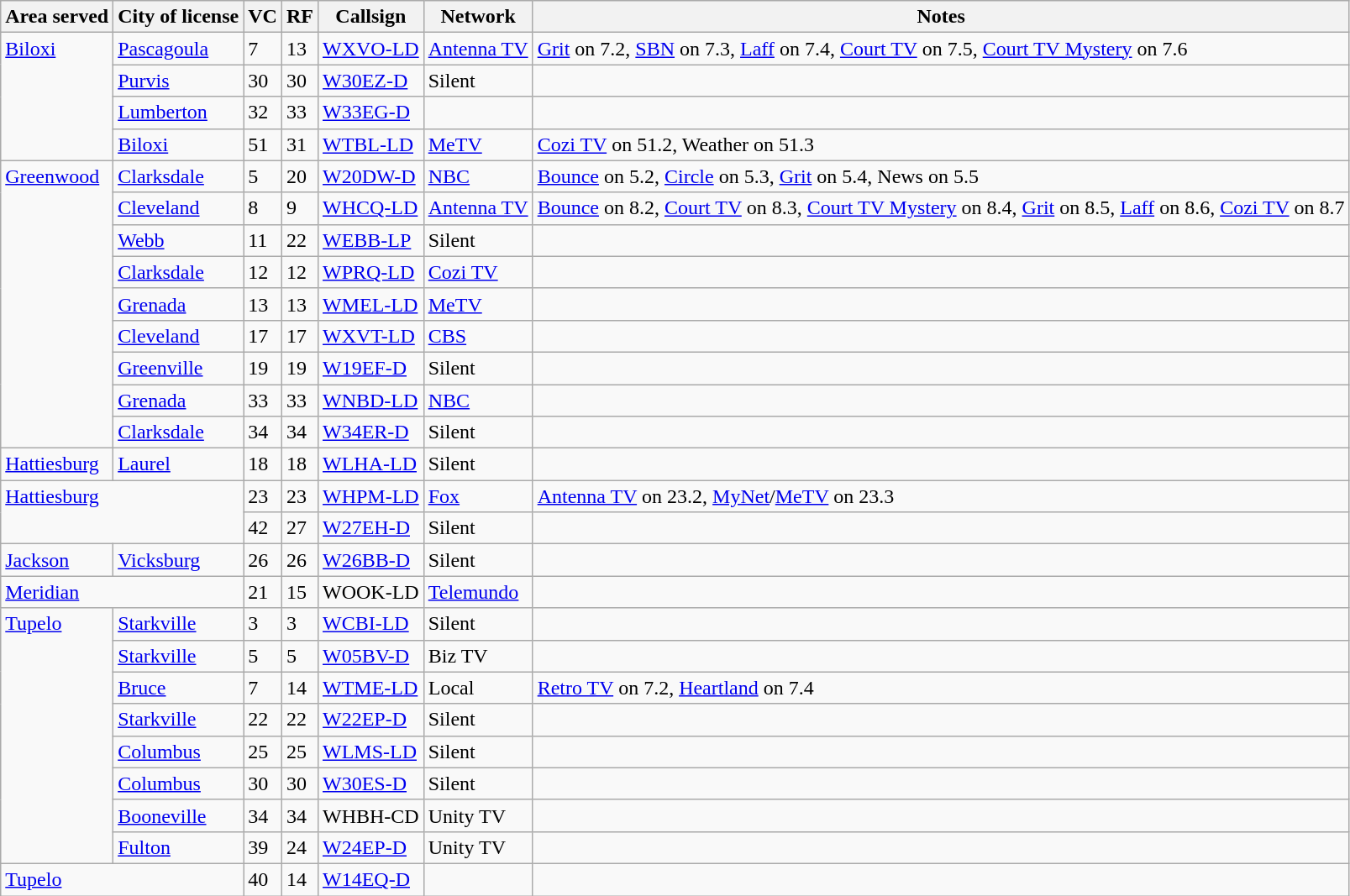<table class="sortable wikitable" style="margin: 1em 1em 1em 0; background: #f9f9f9;">
<tr>
<th>Area served</th>
<th>City of license</th>
<th>VC</th>
<th>RF</th>
<th>Callsign</th>
<th>Network</th>
<th class="unsortable">Notes</th>
</tr>
<tr style="vertical-align: top; text-align: left;">
<td rowspan="4"><a href='#'>Biloxi</a></td>
<td><a href='#'>Pascagoula</a></td>
<td>7</td>
<td>13</td>
<td><a href='#'>WXVO-LD</a></td>
<td><a href='#'>Antenna TV</a></td>
<td><a href='#'>Grit</a> on 7.2, <a href='#'>SBN</a> on 7.3, <a href='#'>Laff</a> on 7.4, <a href='#'>Court TV</a> on 7.5, <a href='#'>Court TV Mystery</a> on 7.6</td>
</tr>
<tr style="vertical-align: top; text-align: left;">
<td><a href='#'>Purvis</a></td>
<td>30</td>
<td>30</td>
<td><a href='#'>W30EZ-D</a></td>
<td>Silent</td>
<td></td>
</tr>
<tr style="vertical-align: top; text-align: left;">
<td><a href='#'>Lumberton</a></td>
<td>32</td>
<td>33</td>
<td><a href='#'>W33EG-D</a></td>
<td></td>
<td></td>
</tr>
<tr style="vertical-align: top; text-align: left;">
<td><a href='#'>Biloxi</a></td>
<td>51</td>
<td>31</td>
<td><a href='#'>WTBL-LD</a></td>
<td><a href='#'>MeTV</a></td>
<td><a href='#'>Cozi TV</a> on 51.2, Weather on 51.3</td>
</tr>
<tr style="vertical-align: top; text-align: left;">
<td rowspan="9"><a href='#'>Greenwood</a></td>
<td><a href='#'>Clarksdale</a></td>
<td>5</td>
<td>20</td>
<td><a href='#'>W20DW-D</a></td>
<td><a href='#'>NBC</a></td>
<td><a href='#'>Bounce</a> on 5.2, <a href='#'>Circle</a> on 5.3, <a href='#'>Grit</a> on 5.4, News on 5.5</td>
</tr>
<tr style="vertical-align: top; text-align: left;">
<td><a href='#'>Cleveland</a></td>
<td>8</td>
<td>9</td>
<td><a href='#'>WHCQ-LD</a></td>
<td><a href='#'>Antenna TV</a></td>
<td><a href='#'>Bounce</a> on 8.2, <a href='#'>Court TV</a> on 8.3, <a href='#'>Court TV Mystery</a> on 8.4, <a href='#'>Grit</a> on 8.5, <a href='#'>Laff</a> on 8.6, <a href='#'>Cozi TV</a> on 8.7</td>
</tr>
<tr style="vertical-align: top; text-align: left;">
<td><a href='#'>Webb</a></td>
<td>11</td>
<td>22</td>
<td><a href='#'>WEBB-LP</a></td>
<td>Silent</td>
<td></td>
</tr>
<tr style="vertical-align: top; text-align: left;">
<td><a href='#'>Clarksdale</a></td>
<td>12</td>
<td>12</td>
<td><a href='#'>WPRQ-LD</a></td>
<td><a href='#'>Cozi TV</a></td>
<td></td>
</tr>
<tr style="vertical-align: top; text-align: left;">
<td><a href='#'>Grenada</a></td>
<td>13</td>
<td>13</td>
<td><a href='#'>WMEL-LD</a></td>
<td><a href='#'>MeTV</a></td>
<td></td>
</tr>
<tr style="vertical-align: top; text-align: left;">
<td><a href='#'>Cleveland</a></td>
<td>17</td>
<td>17</td>
<td><a href='#'>WXVT-LD</a></td>
<td><a href='#'>CBS</a></td>
<td></td>
</tr>
<tr style="vertical-align: top; text-align: left;">
<td><a href='#'>Greenville</a></td>
<td>19</td>
<td>19</td>
<td><a href='#'>W19EF-D</a></td>
<td>Silent</td>
<td></td>
</tr>
<tr style="vertical-align: top; text-align: left;">
<td><a href='#'>Grenada</a></td>
<td>33</td>
<td>33</td>
<td><a href='#'>WNBD-LD</a></td>
<td><a href='#'>NBC</a></td>
<td></td>
</tr>
<tr style="vertical-align: top; text-align: left;">
<td><a href='#'>Clarksdale</a></td>
<td>34</td>
<td>34</td>
<td><a href='#'>W34ER-D</a></td>
<td>Silent</td>
<td></td>
</tr>
<tr style="vertical-align: top; text-align: left;">
<td><a href='#'>Hattiesburg</a></td>
<td><a href='#'>Laurel</a></td>
<td>18</td>
<td>18</td>
<td><a href='#'>WLHA-LD</a></td>
<td>Silent</td>
<td></td>
</tr>
<tr style="vertical-align: top; text-align: left;">
<td colspan="2" rowspan="2"><a href='#'>Hattiesburg</a></td>
<td>23</td>
<td>23</td>
<td><a href='#'>WHPM-LD</a></td>
<td><a href='#'>Fox</a></td>
<td><a href='#'>Antenna TV</a> on 23.2, <a href='#'>MyNet</a>/<a href='#'>MeTV</a> on 23.3</td>
</tr>
<tr style="vertical-align: top; text-align: left;">
<td>42</td>
<td>27</td>
<td><a href='#'>W27EH-D</a></td>
<td>Silent</td>
<td></td>
</tr>
<tr style="vertical-align: top; text-align: left;">
<td><a href='#'>Jackson</a></td>
<td><a href='#'>Vicksburg</a></td>
<td>26</td>
<td>26</td>
<td><a href='#'>W26BB-D</a></td>
<td>Silent</td>
<td></td>
</tr>
<tr style="vertical-align: top; text-align: left;">
<td colspan="2" rowspan="1"><a href='#'>Meridian</a></td>
<td>21</td>
<td>15</td>
<td>WOOK-LD</td>
<td><a href='#'>Telemundo</a></td>
<td></td>
</tr>
<tr style="vertical-align: top; text-align: left;">
<td rowspan="8"><a href='#'>Tupelo</a></td>
<td><a href='#'>Starkville</a></td>
<td>3</td>
<td>3</td>
<td><a href='#'>WCBI-LD</a></td>
<td>Silent</td>
<td></td>
</tr>
<tr style="vertical-align: top; text-align: left;">
<td><a href='#'>Starkville</a></td>
<td>5</td>
<td>5</td>
<td><a href='#'>W05BV-D</a></td>
<td>Biz TV</td>
<td></td>
</tr>
<tr style="vertical-align: top; text-align: left;">
<td><a href='#'>Bruce</a></td>
<td>7</td>
<td>14</td>
<td><a href='#'>WTME-LD</a></td>
<td>Local</td>
<td><a href='#'>Retro TV</a> on 7.2, <a href='#'>Heartland</a> on 7.4</td>
</tr>
<tr style="vertical-align: top; text-align: left;">
<td><a href='#'>Starkville</a></td>
<td>22</td>
<td>22</td>
<td><a href='#'>W22EP-D</a></td>
<td>Silent</td>
<td></td>
</tr>
<tr style="vertical-align: top; text-align: left;">
<td><a href='#'>Columbus</a></td>
<td>25</td>
<td>25</td>
<td><a href='#'>WLMS-LD</a></td>
<td>Silent</td>
<td></td>
</tr>
<tr style="vertical-align: top; text-align: left;">
<td><a href='#'>Columbus</a></td>
<td>30</td>
<td>30</td>
<td><a href='#'>W30ES-D</a></td>
<td>Silent</td>
<td></td>
</tr>
<tr style="vertical-align: top; text-align: left;">
<td><a href='#'>Booneville</a></td>
<td>34</td>
<td>34</td>
<td>WHBH-CD</td>
<td>Unity TV</td>
<td></td>
</tr>
<tr style="vertical-align: top; text-align: left;">
<td><a href='#'>Fulton</a></td>
<td>39</td>
<td>24</td>
<td><a href='#'>W24EP-D</a></td>
<td>Unity TV</td>
<td></td>
</tr>
<tr style="vertical-align: top; text-align: left;">
<td colspan="2" rowspan="1"><a href='#'>Tupelo</a></td>
<td>40</td>
<td>14</td>
<td><a href='#'>W14EQ-D</a></td>
<td></td>
<td></td>
</tr>
</table>
